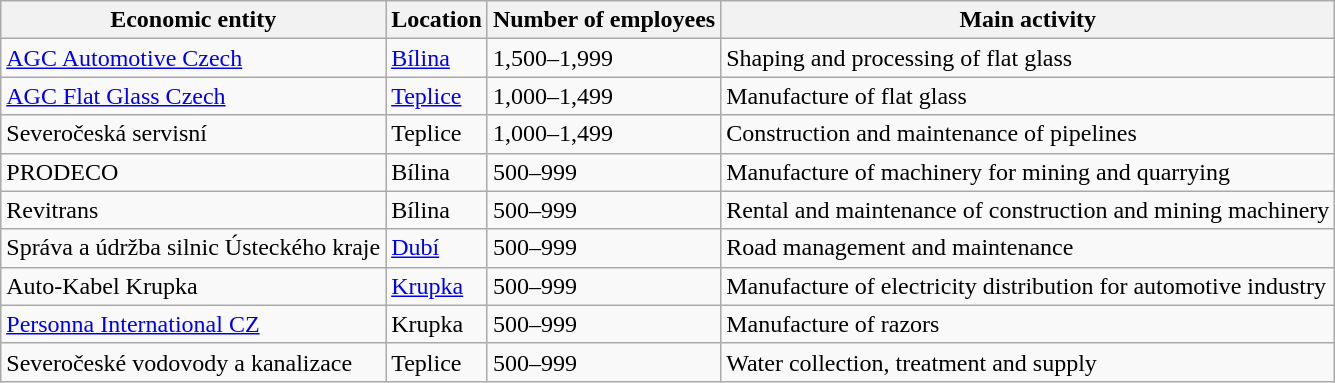<table class="wikitable sortable">
<tr>
<th>Economic entity</th>
<th>Location</th>
<th>Number of employees</th>
<th>Main activity</th>
</tr>
<tr>
<td><a href='#'>AGC Automotive Czech</a></td>
<td><a href='#'>Bílina</a></td>
<td>1,500–1,999</td>
<td>Shaping and processing of flat glass</td>
</tr>
<tr>
<td><a href='#'>AGC Flat Glass Czech</a></td>
<td><a href='#'>Teplice</a></td>
<td>1,000–1,499</td>
<td>Manufacture of flat glass</td>
</tr>
<tr>
<td>Severočeská servisní</td>
<td>Teplice</td>
<td>1,000–1,499</td>
<td>Construction and maintenance of pipelines</td>
</tr>
<tr>
<td>PRODECO</td>
<td>Bílina</td>
<td>500–999</td>
<td>Manufacture of machinery for mining and quarrying</td>
</tr>
<tr>
<td>Revitrans</td>
<td>Bílina</td>
<td>500–999</td>
<td>Rental and maintenance of construction and mining machinery</td>
</tr>
<tr>
<td>Správa a údržba silnic Ústeckého kraje</td>
<td><a href='#'>Dubí</a></td>
<td>500–999</td>
<td>Road management and maintenance</td>
</tr>
<tr>
<td>Auto-Kabel Krupka</td>
<td><a href='#'>Krupka</a></td>
<td>500–999</td>
<td>Manufacture of electricity distribution for automotive industry</td>
</tr>
<tr>
<td><a href='#'>Personna International CZ</a></td>
<td>Krupka</td>
<td>500–999</td>
<td>Manufacture of razors</td>
</tr>
<tr>
<td>Severočeské vodovody a kanalizace</td>
<td>Teplice</td>
<td>500–999</td>
<td>Water collection, treatment and supply</td>
</tr>
</table>
